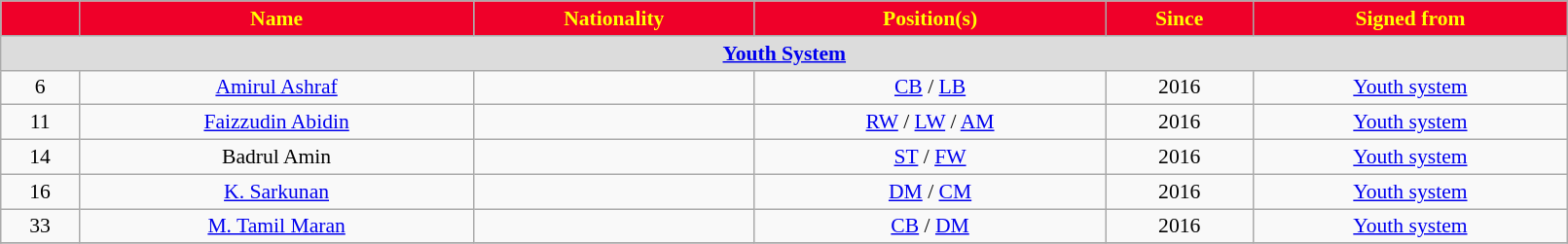<table class="wikitable" style="text-align:center; font-size:90%; width:85%;">
<tr>
<th style="background:#EF0029; color:yellow; text-align:center;"></th>
<th style="background:#EF0029; color:yellow; text-align:center;">Name</th>
<th style="background:#EF0029; color:yellow; text-align:center;">Nationality</th>
<th style="background:#EF0029; color:yellow; text-align:center;">Position(s)</th>
<th style="background:#EF0029; color:yellow; text-align:center;">Since</th>
<th style="background:#EF0029; color:yellow; text-align:center;">Signed from</th>
</tr>
<tr>
<th colspan="9" style="background:#dcdcdc; text-align:center;"><a href='#'>Youth System</a></th>
</tr>
<tr>
<td>6</td>
<td><a href='#'>Amirul Ashraf</a></td>
<td></td>
<td><a href='#'>CB</a> / <a href='#'>LB</a></td>
<td>2016</td>
<td><a href='#'>Youth system</a></td>
</tr>
<tr>
<td>11</td>
<td><a href='#'>Faizzudin Abidin</a></td>
<td></td>
<td><a href='#'>RW</a> / <a href='#'>LW</a> / <a href='#'>AM</a></td>
<td>2016</td>
<td><a href='#'>Youth system</a></td>
</tr>
<tr>
<td>14</td>
<td>Badrul Amin</td>
<td></td>
<td><a href='#'>ST</a> / <a href='#'>FW</a></td>
<td>2016</td>
<td><a href='#'>Youth system</a></td>
</tr>
<tr>
<td>16</td>
<td><a href='#'>K. Sarkunan</a></td>
<td></td>
<td><a href='#'>DM</a> / <a href='#'>CM</a></td>
<td>2016</td>
<td><a href='#'>Youth system</a></td>
</tr>
<tr>
<td>33</td>
<td><a href='#'>M. Tamil Maran</a></td>
<td></td>
<td><a href='#'>CB</a> / <a href='#'>DM</a></td>
<td>2016</td>
<td><a href='#'>Youth system</a></td>
</tr>
<tr>
</tr>
</table>
